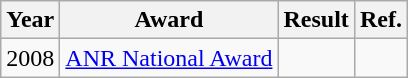<table class="wikitable">
<tr>
<th>Year</th>
<th>Award</th>
<th>Result</th>
<th>Ref.</th>
</tr>
<tr>
<td>2008</td>
<td><a href='#'>ANR National Award</a></td>
<td></td>
<td></td>
</tr>
</table>
